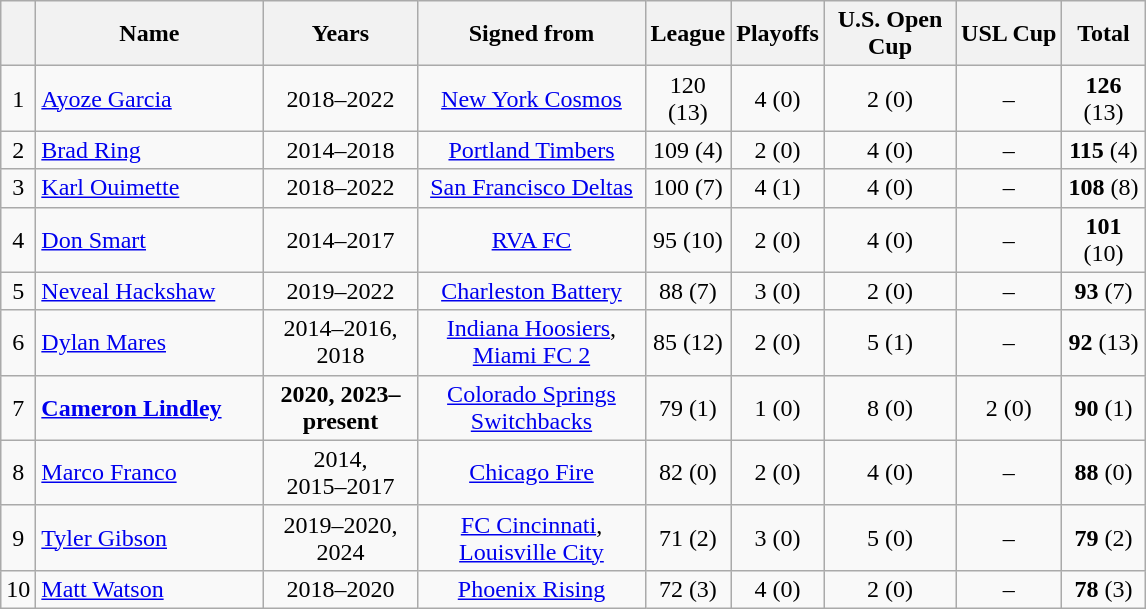<table class="wikitable sortable" style="text-align:center;">
<tr>
<th style="width: 1em;"></th>
<th style="width: 9em;">Name</th>
<th style="width: 6em;">Years</th>
<th style="width: 9em;">Signed from</th>
<th style="width: 3em;">League</th>
<th style="width: 3em;">Playoffs</th>
<th style="width: 5em;">U.S. Open Cup</th>
<th>USL Cup</th>
<th style="width: 3em;">Total</th>
</tr>
<tr>
<td>1</td>
<td align="left"> <a href='#'>Ayoze Garcia</a></td>
<td>2018–2022</td>
<td><a href='#'>New York Cosmos</a></td>
<td>120 (13)</td>
<td>4 (0)</td>
<td>2 (0)</td>
<td>–</td>
<td><strong>126</strong> (13)</td>
</tr>
<tr>
<td>2</td>
<td align="left"> <a href='#'>Brad Ring</a></td>
<td>2014–2018</td>
<td><a href='#'>Portland Timbers</a></td>
<td>109 (4)</td>
<td>2 (0)</td>
<td>4 (0)</td>
<td>–</td>
<td><strong>115</strong> (4)</td>
</tr>
<tr>
<td>3</td>
<td align="left"> <a href='#'>Karl Ouimette</a></td>
<td>2018–2022</td>
<td><a href='#'>San Francisco Deltas</a></td>
<td>100 (7)</td>
<td>4 (1)</td>
<td>4 (0)</td>
<td>–</td>
<td><strong>108</strong> (8)</td>
</tr>
<tr>
<td>4</td>
<td align="left"> <a href='#'>Don Smart</a></td>
<td>2014–2017</td>
<td><a href='#'>RVA FC</a></td>
<td>95 (10)</td>
<td>2 (0)</td>
<td>4 (0)</td>
<td>–</td>
<td><strong>101</strong> (10)</td>
</tr>
<tr>
<td>5</td>
<td align="left"> <a href='#'>Neveal Hackshaw</a></td>
<td>2019–2022</td>
<td><a href='#'>Charleston Battery</a></td>
<td>88 (7)</td>
<td>3 (0)</td>
<td>2 (0)</td>
<td>–</td>
<td><strong>93</strong> (7)</td>
</tr>
<tr>
<td>6</td>
<td align="left"> <a href='#'>Dylan Mares</a></td>
<td>2014–2016, <br>2018</td>
<td><a href='#'>Indiana Hoosiers</a>, <br><a href='#'>Miami FC 2</a></td>
<td>85 (12)</td>
<td>2 (0)</td>
<td>5 (1)</td>
<td>–</td>
<td><strong>92</strong> (13)</td>
</tr>
<tr>
<td>7</td>
<td align="left"> <strong><a href='#'>Cameron Lindley</a></strong></td>
<td><strong>2020, 2023–present</strong></td>
<td><a href='#'>Colorado Springs Switchbacks</a></td>
<td>79 (1)</td>
<td>1 (0)</td>
<td>8 (0)</td>
<td>2 (0)</td>
<td><strong>90</strong> (1)</td>
</tr>
<tr>
<td>8</td>
<td align="left"> <a href='#'>Marco Franco</a></td>
<td>2014, <br>2015–2017</td>
<td><a href='#'>Chicago Fire</a></td>
<td>82 (0)</td>
<td>2 (0)</td>
<td>4 (0)</td>
<td>–</td>
<td><strong>88</strong> (0)</td>
</tr>
<tr>
<td>9</td>
<td align="left"> <a href='#'>Tyler Gibson</a></td>
<td>2019–2020, <br>2024</td>
<td><a href='#'>FC Cincinnati</a>, <br><a href='#'>Louisville City</a></td>
<td>71 (2)</td>
<td>3 (0)</td>
<td>5 (0)</td>
<td>–</td>
<td><strong>79</strong> (2)</td>
</tr>
<tr>
<td>10</td>
<td align="left"> <a href='#'>Matt Watson</a></td>
<td>2018–2020</td>
<td><a href='#'>Phoenix Rising</a></td>
<td>72 (3)</td>
<td>4 (0)</td>
<td>2 (0)</td>
<td>–</td>
<td><strong>78</strong> (3)</td>
</tr>
</table>
